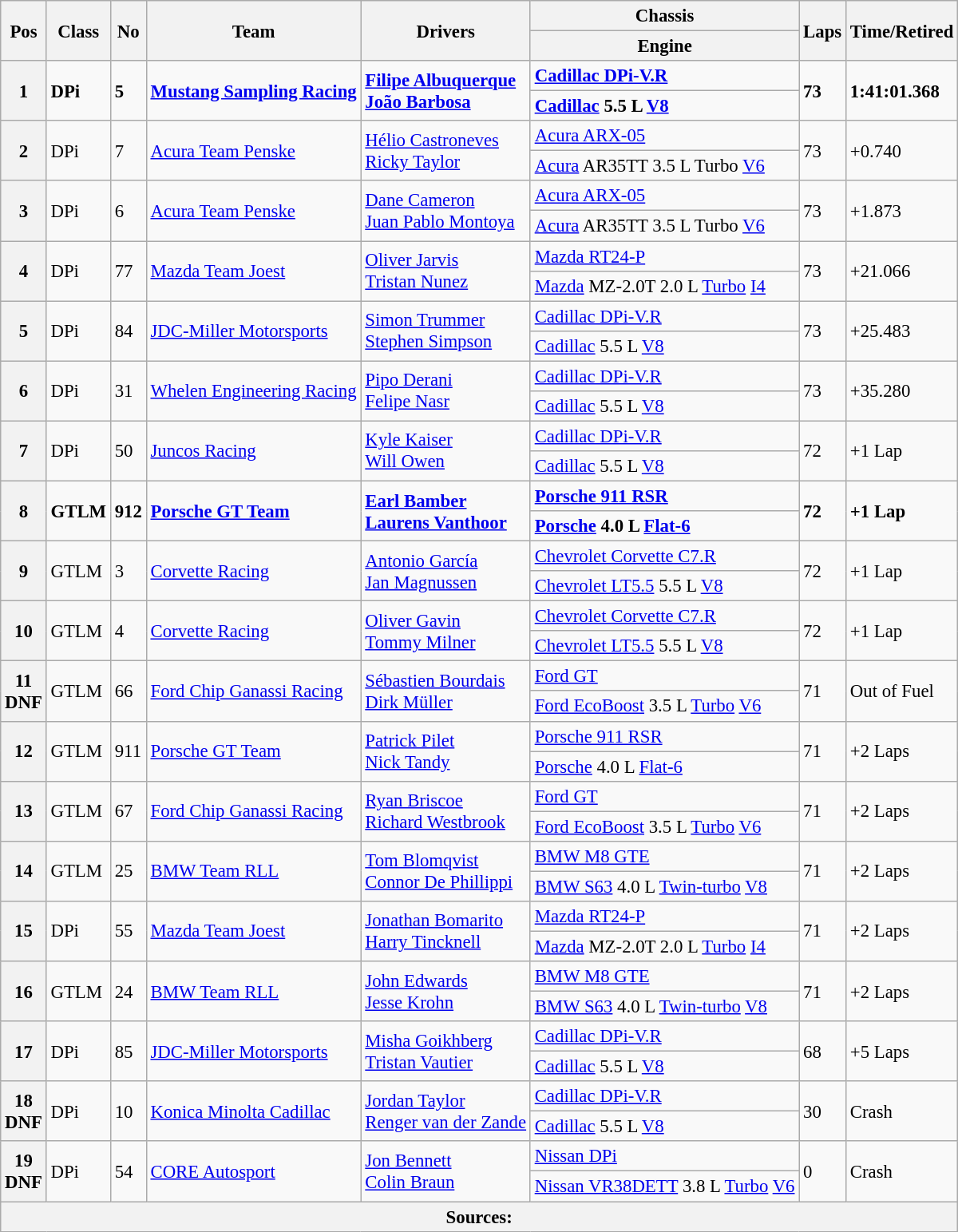<table class="wikitable" style="font-size: 95%;">
<tr>
<th rowspan=2>Pos</th>
<th rowspan=2>Class</th>
<th rowspan=2>No</th>
<th rowspan=2>Team</th>
<th rowspan=2>Drivers</th>
<th>Chassis</th>
<th rowspan=2>Laps</th>
<th rowspan=2>Time/Retired</th>
</tr>
<tr>
<th>Engine</th>
</tr>
<tr style="font-weight:bold">
<th rowspan=2>1</th>
<td rowspan=2>DPi</td>
<td rowspan=2>5</td>
<td rowspan=2> <a href='#'>Mustang Sampling Racing</a></td>
<td rowspan=2> <a href='#'>Filipe Albuquerque</a><br> <a href='#'>João Barbosa</a></td>
<td><a href='#'>Cadillac DPi-V.R</a></td>
<td rowspan=2>73</td>
<td rowspan=2>1:41:01.368</td>
</tr>
<tr style="font-weight:bold">
<td><a href='#'>Cadillac</a> 5.5 L <a href='#'>V8</a></td>
</tr>
<tr>
<th rowspan=2>2</th>
<td rowspan=2>DPi</td>
<td rowspan=2>7</td>
<td rowspan=2> <a href='#'>Acura Team Penske</a></td>
<td rowspan=2> <a href='#'>Hélio Castroneves</a><br> <a href='#'>Ricky Taylor</a></td>
<td><a href='#'>Acura ARX-05</a></td>
<td rowspan=2>73</td>
<td rowspan=2>+0.740</td>
</tr>
<tr>
<td><a href='#'>Acura</a> AR35TT 3.5 L Turbo <a href='#'>V6</a></td>
</tr>
<tr>
<th rowspan=2>3</th>
<td rowspan=2>DPi</td>
<td rowspan=2>6</td>
<td rowspan=2> <a href='#'>Acura Team Penske</a></td>
<td rowspan=2> <a href='#'>Dane Cameron</a><br> <a href='#'>Juan Pablo Montoya</a></td>
<td><a href='#'>Acura ARX-05</a></td>
<td rowspan=2>73</td>
<td rowspan=2>+1.873</td>
</tr>
<tr>
<td><a href='#'>Acura</a> AR35TT 3.5 L Turbo <a href='#'>V6</a></td>
</tr>
<tr>
<th rowspan=2>4</th>
<td rowspan=2>DPi</td>
<td rowspan=2>77</td>
<td rowspan=2> <a href='#'>Mazda Team Joest</a></td>
<td rowspan=2> <a href='#'>Oliver Jarvis</a><br> <a href='#'>Tristan Nunez</a></td>
<td><a href='#'>Mazda RT24-P</a></td>
<td rowspan=2>73</td>
<td rowspan=2>+21.066</td>
</tr>
<tr>
<td><a href='#'>Mazda</a> MZ-2.0T 2.0 L <a href='#'>Turbo</a> <a href='#'>I4</a></td>
</tr>
<tr>
<th rowspan=2>5</th>
<td rowspan=2>DPi</td>
<td rowspan=2>84</td>
<td rowspan=2> <a href='#'>JDC-Miller Motorsports</a></td>
<td rowspan=2> <a href='#'>Simon Trummer</a><br> <a href='#'>Stephen Simpson</a></td>
<td><a href='#'>Cadillac DPi-V.R</a></td>
<td rowspan=2>73</td>
<td rowspan=2>+25.483</td>
</tr>
<tr>
<td><a href='#'>Cadillac</a> 5.5 L <a href='#'>V8</a></td>
</tr>
<tr>
<th rowspan=2>6</th>
<td rowspan=2>DPi</td>
<td rowspan=2>31</td>
<td rowspan=2> <a href='#'>Whelen Engineering Racing</a></td>
<td rowspan=2> <a href='#'>Pipo Derani</a><br> <a href='#'>Felipe Nasr</a></td>
<td><a href='#'>Cadillac DPi-V.R</a></td>
<td rowspan=2>73</td>
<td rowspan=2>+35.280</td>
</tr>
<tr>
<td><a href='#'>Cadillac</a> 5.5 L <a href='#'>V8</a></td>
</tr>
<tr>
<th rowspan=2>7</th>
<td rowspan=2>DPi</td>
<td rowspan=2>50</td>
<td rowspan=2> <a href='#'>Juncos Racing</a></td>
<td rowspan=2> <a href='#'>Kyle Kaiser</a><br> <a href='#'>Will Owen</a></td>
<td><a href='#'>Cadillac DPi-V.R</a></td>
<td rowspan=2>72</td>
<td rowspan=2>+1 Lap</td>
</tr>
<tr>
<td><a href='#'>Cadillac</a> 5.5 L <a href='#'>V8</a></td>
</tr>
<tr style="font-weight:bold">
<th rowspan=2>8</th>
<td rowspan=2>GTLM</td>
<td rowspan=2>912</td>
<td rowspan=2> <a href='#'>Porsche GT Team</a></td>
<td rowspan=2> <a href='#'>Earl Bamber</a><br> <a href='#'>Laurens Vanthoor</a></td>
<td><a href='#'>Porsche 911 RSR</a></td>
<td rowspan=2>72</td>
<td rowspan=2>+1 Lap</td>
</tr>
<tr style="font-weight:bold">
<td><a href='#'>Porsche</a> 4.0 L <a href='#'>Flat-6</a></td>
</tr>
<tr>
<th rowspan=2>9</th>
<td rowspan=2>GTLM</td>
<td rowspan=2>3</td>
<td rowspan=2> <a href='#'>Corvette Racing</a></td>
<td rowspan=2> <a href='#'>Antonio García</a><br> <a href='#'>Jan Magnussen</a></td>
<td><a href='#'>Chevrolet Corvette C7.R</a></td>
<td rowspan=2>72</td>
<td rowspan=2>+1 Lap</td>
</tr>
<tr>
<td><a href='#'>Chevrolet LT5.5</a> 5.5 L <a href='#'>V8</a></td>
</tr>
<tr>
<th rowspan=2>10</th>
<td rowspan=2>GTLM</td>
<td rowspan=2>4</td>
<td rowspan=2> <a href='#'>Corvette Racing</a></td>
<td rowspan=2> <a href='#'>Oliver Gavin</a><br> <a href='#'>Tommy Milner</a></td>
<td><a href='#'>Chevrolet Corvette C7.R</a></td>
<td rowspan=2>72</td>
<td rowspan=2>+1 Lap</td>
</tr>
<tr>
<td><a href='#'>Chevrolet LT5.5</a> 5.5 L <a href='#'>V8</a></td>
</tr>
<tr>
<th rowspan=2>11<br>DNF</th>
<td rowspan=2>GTLM</td>
<td rowspan=2>66</td>
<td rowspan=2> <a href='#'>Ford Chip Ganassi Racing</a></td>
<td rowspan=2> <a href='#'>Sébastien Bourdais</a><br> <a href='#'>Dirk Müller</a></td>
<td><a href='#'>Ford GT</a></td>
<td rowspan=2>71</td>
<td rowspan=2>Out of Fuel</td>
</tr>
<tr>
<td><a href='#'>Ford EcoBoost</a> 3.5 L <a href='#'>Turbo</a> <a href='#'>V6</a></td>
</tr>
<tr>
<th rowspan=2>12</th>
<td rowspan=2>GTLM</td>
<td rowspan=2>911</td>
<td rowspan=2> <a href='#'>Porsche GT Team</a></td>
<td rowspan=2> <a href='#'>Patrick Pilet</a><br> <a href='#'>Nick Tandy</a></td>
<td><a href='#'>Porsche 911 RSR</a></td>
<td rowspan=2>71</td>
<td rowspan=2>+2 Laps</td>
</tr>
<tr>
<td><a href='#'>Porsche</a> 4.0 L <a href='#'>Flat-6</a></td>
</tr>
<tr>
<th rowspan=2>13</th>
<td rowspan=2>GTLM</td>
<td rowspan=2>67</td>
<td rowspan=2> <a href='#'>Ford Chip Ganassi Racing</a></td>
<td rowspan=2> <a href='#'>Ryan Briscoe</a><br> <a href='#'>Richard Westbrook</a></td>
<td><a href='#'>Ford GT</a></td>
<td rowspan=2>71</td>
<td rowspan=2>+2 Laps</td>
</tr>
<tr>
<td><a href='#'>Ford EcoBoost</a> 3.5 L <a href='#'>Turbo</a> <a href='#'>V6</a></td>
</tr>
<tr>
<th rowspan=2>14</th>
<td rowspan=2>GTLM</td>
<td rowspan=2>25</td>
<td rowspan=2> <a href='#'>BMW Team RLL</a></td>
<td rowspan=2> <a href='#'>Tom Blomqvist</a><br> <a href='#'>Connor De Phillippi</a></td>
<td><a href='#'>BMW M8 GTE</a></td>
<td rowspan=2>71</td>
<td rowspan=2>+2 Laps</td>
</tr>
<tr>
<td><a href='#'>BMW S63</a> 4.0 L <a href='#'>Twin-turbo</a> <a href='#'>V8</a></td>
</tr>
<tr>
<th rowspan=2>15</th>
<td rowspan=2>DPi</td>
<td rowspan=2>55</td>
<td rowspan=2> <a href='#'>Mazda Team Joest</a></td>
<td rowspan=2> <a href='#'>Jonathan Bomarito</a><br> <a href='#'>Harry Tincknell</a></td>
<td><a href='#'>Mazda RT24-P</a></td>
<td rowspan=2>71</td>
<td rowspan=2>+2 Laps</td>
</tr>
<tr>
<td><a href='#'>Mazda</a> MZ-2.0T 2.0 L <a href='#'>Turbo</a> <a href='#'>I4</a></td>
</tr>
<tr>
<th rowspan=2>16</th>
<td rowspan=2>GTLM</td>
<td rowspan=2>24</td>
<td rowspan=2> <a href='#'>BMW Team RLL</a></td>
<td rowspan=2> <a href='#'>John Edwards</a><br> <a href='#'>Jesse Krohn</a></td>
<td><a href='#'>BMW M8 GTE</a></td>
<td rowspan=2>71</td>
<td rowspan=2>+2 Laps</td>
</tr>
<tr>
<td><a href='#'>BMW S63</a> 4.0 L <a href='#'>Twin-turbo</a> <a href='#'>V8</a></td>
</tr>
<tr>
<th rowspan=2>17</th>
<td rowspan=2>DPi</td>
<td rowspan=2>85</td>
<td rowspan=2> <a href='#'>JDC-Miller Motorsports</a></td>
<td rowspan=2> <a href='#'>Misha Goikhberg</a><br> <a href='#'>Tristan Vautier</a></td>
<td><a href='#'>Cadillac DPi-V.R</a></td>
<td rowspan=2>68</td>
<td rowspan=2>+5 Laps</td>
</tr>
<tr>
<td><a href='#'>Cadillac</a> 5.5 L <a href='#'>V8</a></td>
</tr>
<tr>
<th rowspan=2>18<br>DNF</th>
<td rowspan=2>DPi</td>
<td rowspan=2>10</td>
<td rowspan=2> <a href='#'>Konica Minolta Cadillac</a></td>
<td rowspan=2> <a href='#'>Jordan Taylor</a><br> <a href='#'>Renger van der Zande</a></td>
<td><a href='#'>Cadillac DPi-V.R</a></td>
<td rowspan=2>30</td>
<td rowspan=2>Crash</td>
</tr>
<tr>
<td><a href='#'>Cadillac</a> 5.5 L <a href='#'>V8</a></td>
</tr>
<tr>
<th rowspan=2>19<br>DNF</th>
<td rowspan=2>DPi</td>
<td rowspan=2>54</td>
<td rowspan=2> <a href='#'>CORE Autosport</a></td>
<td rowspan=2> <a href='#'>Jon Bennett</a><br> <a href='#'>Colin Braun</a></td>
<td><a href='#'>Nissan DPi</a></td>
<td rowspan=2>0</td>
<td rowspan=2>Crash</td>
</tr>
<tr>
<td><a href='#'>Nissan VR38DETT</a> 3.8 L <a href='#'>Turbo</a> <a href='#'>V6</a></td>
</tr>
<tr>
<th colspan=8>Sources:</th>
</tr>
</table>
